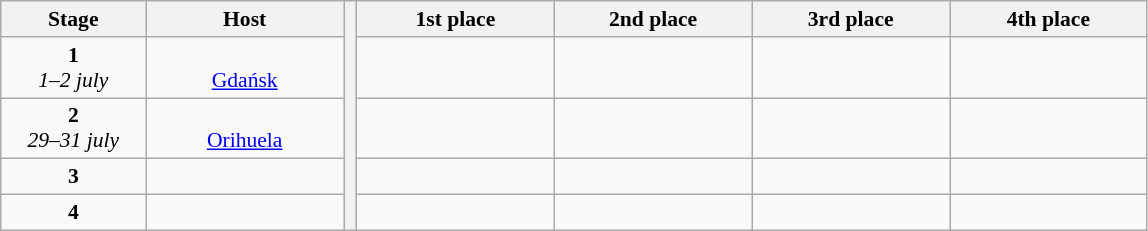<table class="wikitable" style="font-size: 90%; text-align: center;">
<tr>
<th width="90">Stage</th>
<th width="125">Host</th>
<th width="2" rowspan="5"></th>
<th width="125">1st place</th>
<th width="125">2nd place</th>
<th width="125">3rd place</th>
<th width="125">4th place</th>
</tr>
<tr>
<td><strong>1</strong><br><em>1–2 july</em></td>
<td><br><a href='#'>Gdańsk</a></td>
<td></td>
<td></td>
<td></td>
<td></td>
</tr>
<tr>
<td><strong>2</strong><br><em>29–31 july</em></td>
<td><br><a href='#'>Orihuela</a></td>
<td></td>
<td></td>
<td></td>
<td></td>
</tr>
<tr>
<td><strong>3</strong><br></td>
<td></td>
<td></td>
<td></td>
<td></td>
<td></td>
</tr>
<tr>
<td><strong>4</strong><br></td>
<td></td>
<td></td>
<td></td>
<td></td>
<td></td>
</tr>
</table>
